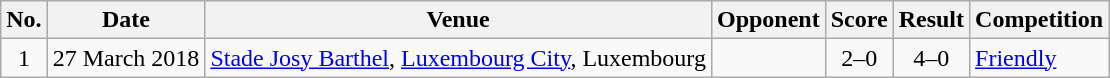<table class="wikitable sortable">
<tr>
<th scope="col">No.</th>
<th scope="col">Date</th>
<th scope="col">Venue</th>
<th scope="col">Opponent</th>
<th scope="col">Score</th>
<th scope="col">Result</th>
<th scope="col">Competition</th>
</tr>
<tr>
<td align="center">1</td>
<td>27 March 2018</td>
<td><a href='#'>Stade Josy Barthel</a>, <a href='#'>Luxembourg City</a>, Luxembourg</td>
<td></td>
<td align="center">2–0</td>
<td align="center">4–0</td>
<td><a href='#'>Friendly</a></td>
</tr>
</table>
